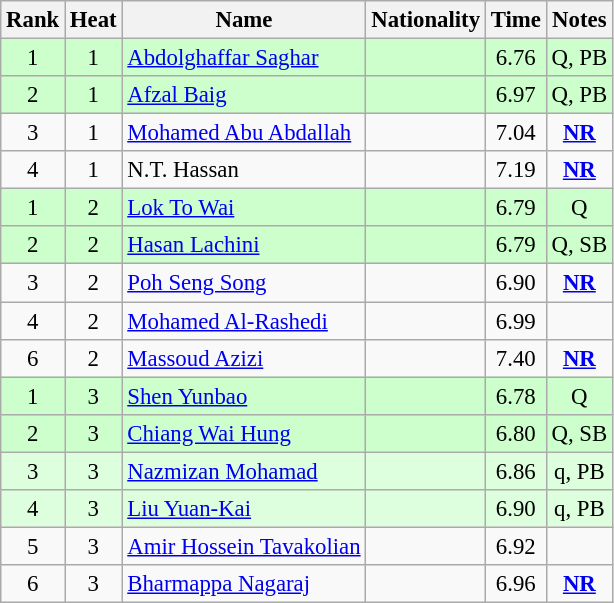<table class="wikitable sortable" style="text-align:center; font-size:95%">
<tr>
<th>Rank</th>
<th>Heat</th>
<th>Name</th>
<th>Nationality</th>
<th>Time</th>
<th>Notes</th>
</tr>
<tr style="background-color:#ccffcc;">
<td>1</td>
<td>1</td>
<td style="text-align:left;"><a href='#'>Abdolghaffar Saghar</a></td>
<td style="text-align:left;"></td>
<td>6.76</td>
<td>Q, PB</td>
</tr>
<tr style="background-color:#ccffcc;">
<td>2</td>
<td>1</td>
<td style="text-align:left;"><a href='#'>Afzal Baig</a></td>
<td style="text-align:left;"></td>
<td>6.97</td>
<td>Q, PB</td>
</tr>
<tr>
<td>3</td>
<td>1</td>
<td style="text-align:left;"><a href='#'>Mohamed Abu Abdallah</a></td>
<td style="text-align:left;"></td>
<td>7.04</td>
<td><strong><a href='#'>NR</a></strong></td>
</tr>
<tr>
<td>4</td>
<td>1</td>
<td style="text-align:left;">N.T. Hassan</td>
<td style="text-align:left;"></td>
<td>7.19</td>
<td><strong><a href='#'>NR</a></strong></td>
</tr>
<tr style="background-color:#ccffcc;">
<td>1</td>
<td>2</td>
<td style="text-align:left;"><a href='#'>Lok To Wai</a></td>
<td style="text-align:left;"></td>
<td>6.79</td>
<td>Q</td>
</tr>
<tr style="background-color:#ccffcc;">
<td>2</td>
<td>2</td>
<td style="text-align:left;"><a href='#'>Hasan Lachini</a></td>
<td style="text-align:left;"></td>
<td>6.79</td>
<td>Q, SB</td>
</tr>
<tr>
<td>3</td>
<td>2</td>
<td style="text-align:left;"><a href='#'>Poh Seng Song</a></td>
<td style="text-align:left;"></td>
<td>6.90</td>
<td><strong><a href='#'>NR</a></strong></td>
</tr>
<tr>
<td>4</td>
<td>2</td>
<td style="text-align:left;"><a href='#'>Mohamed Al-Rashedi</a></td>
<td style="text-align:left;"></td>
<td>6.99</td>
<td></td>
</tr>
<tr>
<td>6</td>
<td>2</td>
<td style="text-align:left;"><a href='#'>Massoud Azizi</a></td>
<td style="text-align:left;"></td>
<td>7.40</td>
<td><strong><a href='#'>NR</a></strong></td>
</tr>
<tr style="background-color:#ccffcc;">
<td>1</td>
<td>3</td>
<td style="text-align:left;"><a href='#'>Shen Yunbao</a></td>
<td style="text-align:left;"></td>
<td>6.78</td>
<td>Q</td>
</tr>
<tr style="background-color:#ccffcc;">
<td>2</td>
<td>3</td>
<td style="text-align:left;"><a href='#'>Chiang Wai Hung</a></td>
<td style="text-align:left;"></td>
<td>6.80</td>
<td>Q, SB</td>
</tr>
<tr style="background-color:#ddffdd;">
<td>3</td>
<td>3</td>
<td style="text-align:left;"><a href='#'>Nazmizan Mohamad</a></td>
<td style="text-align:left;"></td>
<td>6.86</td>
<td>q, PB</td>
</tr>
<tr style="background-color:#ddffdd;">
<td>4</td>
<td>3</td>
<td style="text-align:left;"><a href='#'>Liu Yuan-Kai</a></td>
<td style="text-align:left;"></td>
<td>6.90</td>
<td>q, PB</td>
</tr>
<tr>
<td>5</td>
<td>3</td>
<td style="text-align:left;"><a href='#'>Amir Hossein Tavakolian</a></td>
<td style="text-align:left;"></td>
<td>6.92</td>
<td></td>
</tr>
<tr>
<td>6</td>
<td>3</td>
<td style="text-align:left;"><a href='#'>Bharmappa Nagaraj</a></td>
<td style="text-align:left;"></td>
<td>6.96</td>
<td><strong><a href='#'>NR</a></strong></td>
</tr>
</table>
